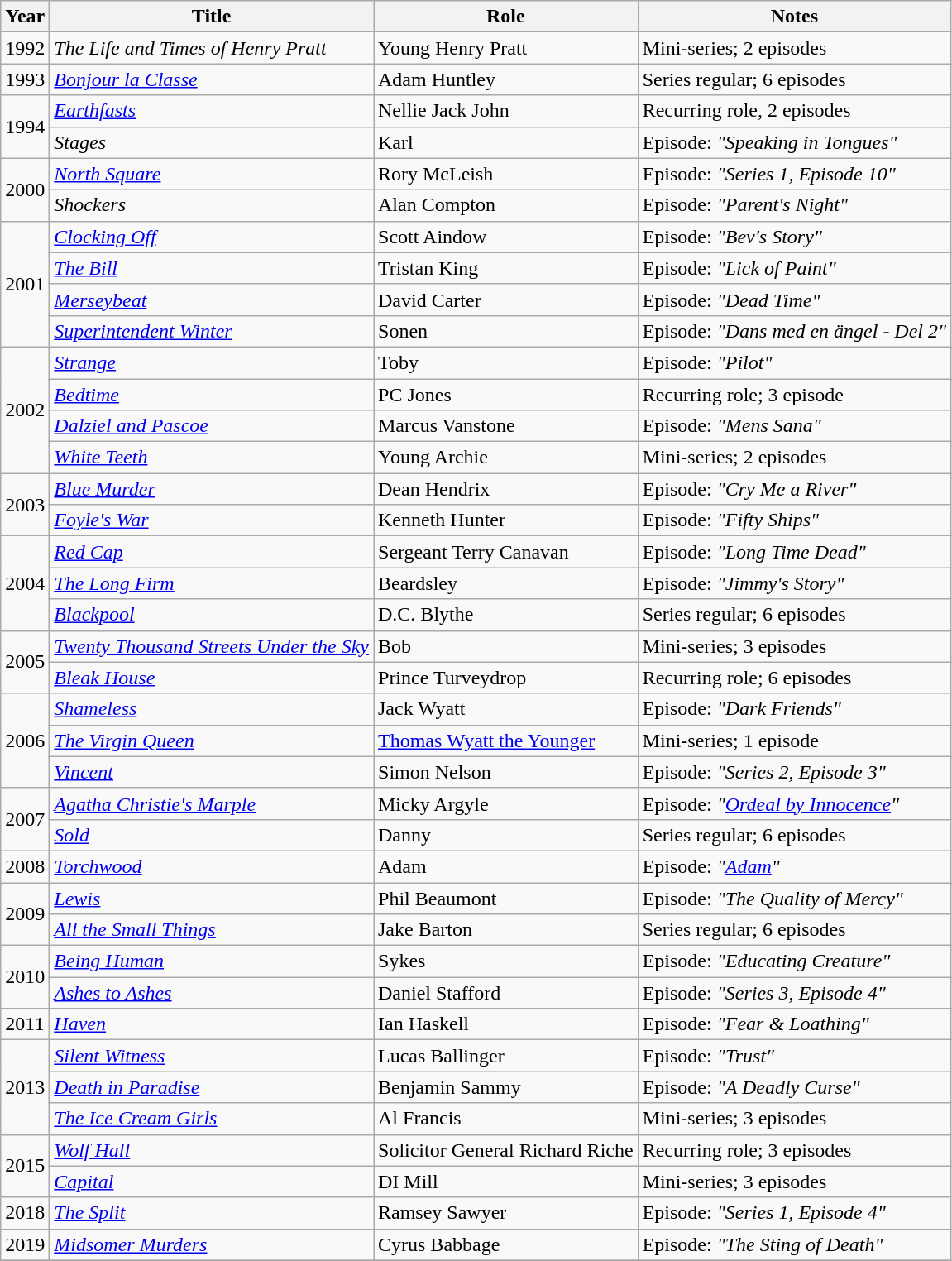<table class="wikitable sortable">
<tr>
<th>Year</th>
<th>Title</th>
<th>Role</th>
<th class="unsortable">Notes</th>
</tr>
<tr>
<td>1992</td>
<td><em>The Life and Times of Henry Pratt</em></td>
<td>Young Henry Pratt</td>
<td>Mini-series; 2 episodes</td>
</tr>
<tr>
<td>1993</td>
<td><em><a href='#'>Bonjour la Classe</a></em></td>
<td>Adam Huntley</td>
<td>Series regular; 6 episodes</td>
</tr>
<tr>
<td rowspan="2">1994</td>
<td><em><a href='#'>Earthfasts</a></em></td>
<td>Nellie Jack John</td>
<td>Recurring role, 2 episodes</td>
</tr>
<tr>
<td><em>Stages</em></td>
<td>Karl</td>
<td>Episode: <em>"Speaking in Tongues"</em></td>
</tr>
<tr>
<td rowspan="2">2000</td>
<td><em><a href='#'>North Square</a></em></td>
<td>Rory McLeish</td>
<td>Episode: <em>"Series 1, Episode 10"</em></td>
</tr>
<tr>
<td><em>Shockers</em></td>
<td>Alan Compton</td>
<td>Episode: <em>"Parent's Night"</em></td>
</tr>
<tr>
<td rowspan="4">2001</td>
<td><em><a href='#'>Clocking Off</a></em></td>
<td>Scott Aindow</td>
<td>Episode: <em>"Bev's Story"</em></td>
</tr>
<tr>
<td><em><a href='#'>The Bill</a></em></td>
<td>Tristan King</td>
<td>Episode: <em>"Lick of Paint"</em></td>
</tr>
<tr>
<td><em><a href='#'>Merseybeat</a></em></td>
<td>David Carter</td>
<td>Episode: <em>"Dead Time"</em></td>
</tr>
<tr>
<td><em><a href='#'>Superintendent Winter</a></em></td>
<td>Sonen</td>
<td>Episode: <em>"Dans med en ängel - Del 2"</em></td>
</tr>
<tr>
<td rowspan="4">2002</td>
<td><em><a href='#'>Strange</a></em></td>
<td>Toby</td>
<td>Episode: <em>"Pilot"</em></td>
</tr>
<tr>
<td><em><a href='#'>Bedtime</a></em></td>
<td>PC Jones</td>
<td>Recurring role; 3 episode</td>
</tr>
<tr>
<td><em><a href='#'>Dalziel and Pascoe</a></em></td>
<td>Marcus Vanstone</td>
<td>Episode: <em>"Mens Sana"</em></td>
</tr>
<tr>
<td><em><a href='#'>White Teeth</a></em></td>
<td>Young Archie</td>
<td>Mini-series; 2 episodes</td>
</tr>
<tr>
<td rowspan="2">2003</td>
<td><em><a href='#'>Blue Murder</a></em></td>
<td>Dean Hendrix</td>
<td>Episode: <em>"Cry Me a River"</em></td>
</tr>
<tr>
<td><em><a href='#'>Foyle's War</a></em></td>
<td>Kenneth Hunter</td>
<td>Episode: <em>"Fifty Ships"</em></td>
</tr>
<tr>
<td rowspan="3">2004</td>
<td><em><a href='#'>Red Cap</a></em></td>
<td>Sergeant Terry Canavan</td>
<td>Episode: <em>"Long Time Dead"</em></td>
</tr>
<tr>
<td><em><a href='#'>The Long Firm</a></em></td>
<td>Beardsley</td>
<td>Episode: <em>"Jimmy's Story"</em></td>
</tr>
<tr>
<td><em><a href='#'>Blackpool</a></em></td>
<td>D.C. Blythe</td>
<td>Series regular; 6 episodes</td>
</tr>
<tr>
<td rowspan="2">2005</td>
<td><em><a href='#'>Twenty Thousand Streets Under the Sky</a></em></td>
<td>Bob</td>
<td>Mini-series; 3 episodes</td>
</tr>
<tr>
<td><em><a href='#'>Bleak House</a></em></td>
<td>Prince Turveydrop</td>
<td>Recurring role; 6 episodes</td>
</tr>
<tr>
<td rowspan="3">2006</td>
<td><em><a href='#'>Shameless</a></em></td>
<td>Jack Wyatt</td>
<td>Episode: <em>"Dark Friends"</em></td>
</tr>
<tr>
<td><em><a href='#'>The Virgin Queen</a></em></td>
<td><a href='#'>Thomas Wyatt the Younger</a></td>
<td>Mini-series; 1 episode</td>
</tr>
<tr>
<td><em><a href='#'>Vincent</a></em></td>
<td>Simon Nelson</td>
<td>Episode: <em>"Series 2, Episode 3"</em></td>
</tr>
<tr>
<td rowspan="2">2007</td>
<td><em><a href='#'>Agatha Christie's Marple</a></em></td>
<td>Micky Argyle</td>
<td>Episode: <em>"<a href='#'>Ordeal by Innocence</a>"</em></td>
</tr>
<tr>
<td><em><a href='#'>Sold</a></em></td>
<td>Danny</td>
<td>Series regular; 6 episodes</td>
</tr>
<tr>
<td>2008</td>
<td><em><a href='#'>Torchwood</a></em></td>
<td>Adam</td>
<td>Episode: <em>"<a href='#'>Adam</a>"</em></td>
</tr>
<tr>
<td rowspan="2">2009</td>
<td><em><a href='#'>Lewis</a></em></td>
<td>Phil Beaumont</td>
<td>Episode: <em>"The Quality of Mercy"</em></td>
</tr>
<tr>
<td><em><a href='#'>All the Small Things</a></em></td>
<td>Jake Barton</td>
<td>Series regular; 6 episodes</td>
</tr>
<tr>
<td rowspan="2">2010</td>
<td><em><a href='#'>Being Human</a></em></td>
<td>Sykes</td>
<td>Episode: <em>"Educating Creature"</em></td>
</tr>
<tr>
<td><em><a href='#'>Ashes to Ashes</a></em></td>
<td>Daniel Stafford</td>
<td>Episode: <em>"Series 3, Episode 4"</em></td>
</tr>
<tr>
<td>2011</td>
<td><em><a href='#'>Haven</a></em></td>
<td>Ian Haskell</td>
<td>Episode: <em>"Fear & Loathing"</em></td>
</tr>
<tr>
<td rowspan="3">2013</td>
<td><em><a href='#'>Silent Witness</a></em></td>
<td>Lucas Ballinger</td>
<td>Episode: <em>"Trust"</em></td>
</tr>
<tr>
<td><em><a href='#'>Death in Paradise</a></em></td>
<td>Benjamin Sammy</td>
<td>Episode: <em>"A Deadly Curse"</em></td>
</tr>
<tr>
<td><em><a href='#'>The Ice Cream Girls</a></em></td>
<td>Al Francis</td>
<td>Mini-series; 3 episodes</td>
</tr>
<tr>
<td rowspan="2">2015</td>
<td><em><a href='#'>Wolf Hall</a></em></td>
<td>Solicitor General Richard Riche</td>
<td>Recurring role; 3 episodes</td>
</tr>
<tr>
<td><em><a href='#'>Capital</a></em></td>
<td>DI Mill</td>
<td>Mini-series; 3 episodes</td>
</tr>
<tr>
<td>2018</td>
<td><em><a href='#'>The Split</a></em></td>
<td>Ramsey Sawyer</td>
<td>Episode: <em>"Series 1, Episode 4"</em></td>
</tr>
<tr>
<td>2019</td>
<td><em><a href='#'>Midsomer Murders</a></em></td>
<td>Cyrus Babbage</td>
<td>Episode: <em>"The Sting of Death"</em></td>
</tr>
<tr>
</tr>
</table>
